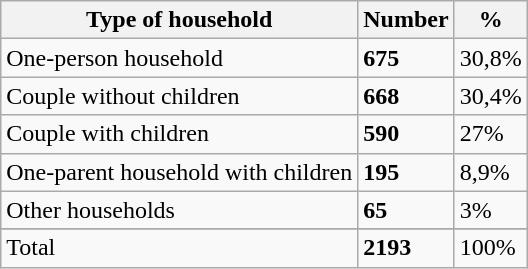<table class="wikitable">
<tr>
<th>Type of household</th>
<th>Number</th>
<th>%</th>
</tr>
<tr>
<td>One-person household</td>
<td><strong>675</strong></td>
<td>30,8%</td>
</tr>
<tr>
<td>Couple without children</td>
<td><strong>668</strong></td>
<td>30,4%</td>
</tr>
<tr>
<td>Couple with children</td>
<td><strong>590</strong></td>
<td>27%</td>
</tr>
<tr>
<td>One-parent household with children</td>
<td><strong>195</strong></td>
<td>8,9%</td>
</tr>
<tr>
<td>Other households</td>
<td><strong>65</strong></td>
<td>3%</td>
</tr>
<tr>
</tr>
<tr>
<td>Total</td>
<td><strong>2193</strong></td>
<td>100%</td>
</tr>
</table>
